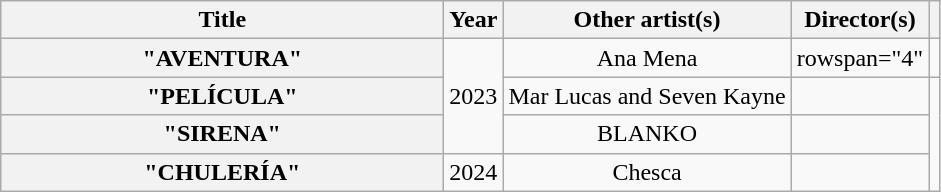<table class="wikitable sortable plainrowheaders" style="text-align:center;">
<tr>
<th scope="col" style="width:18em;">Title</th>
<th scope="col">Year</th>
<th scope="col">Other artist(s)</th>
<th scope="col">Director(s)</th>
<th scope="col"></th>
</tr>
<tr>
<th scope="row">"AVENTURA"</th>
<td rowspan="3">2023</td>
<td>Ana Mena</td>
<td>rowspan="4"</td>
<td></td>
</tr>
<tr>
<th scope="row">"PELÍCULA"</th>
<td>Mar Lucas and Seven Kayne</td>
<td></td>
</tr>
<tr>
<th scope="row">"SIRENA"</th>
<td>BLANKO</td>
<td></td>
</tr>
<tr>
<th scope="row">"CHULERÍA"</th>
<td>2024</td>
<td>Chesca</td>
<td></td>
</tr>
</table>
